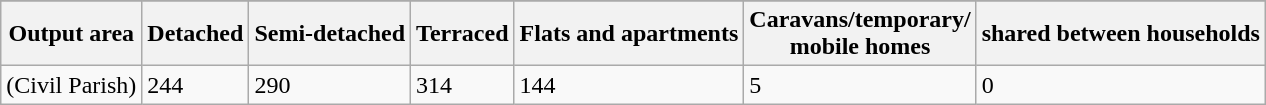<table class="wikitable">
<tr>
</tr>
<tr>
<th>Output area</th>
<th>Detached</th>
<th>Semi-detached</th>
<th>Terraced</th>
<th>Flats and apartments</th>
<th>Caravans/temporary/<br>mobile homes</th>
<th>shared between households</th>
</tr>
<tr>
<td>(Civil Parish)</td>
<td>244</td>
<td>290</td>
<td>314</td>
<td>144</td>
<td>5</td>
<td>0</td>
</tr>
</table>
